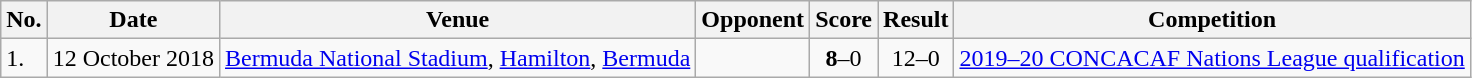<table class="wikitable" style="font-size:100%;">
<tr>
<th>No.</th>
<th>Date</th>
<th>Venue</th>
<th>Opponent</th>
<th>Score</th>
<th>Result</th>
<th>Competition</th>
</tr>
<tr>
<td>1.</td>
<td>12 October 2018</td>
<td><a href='#'>Bermuda National Stadium</a>, <a href='#'>Hamilton</a>, <a href='#'>Bermuda</a></td>
<td></td>
<td align=center><strong>8</strong>–0</td>
<td align=center>12–0</td>
<td><a href='#'>2019–20 CONCACAF Nations League qualification</a></td>
</tr>
</table>
